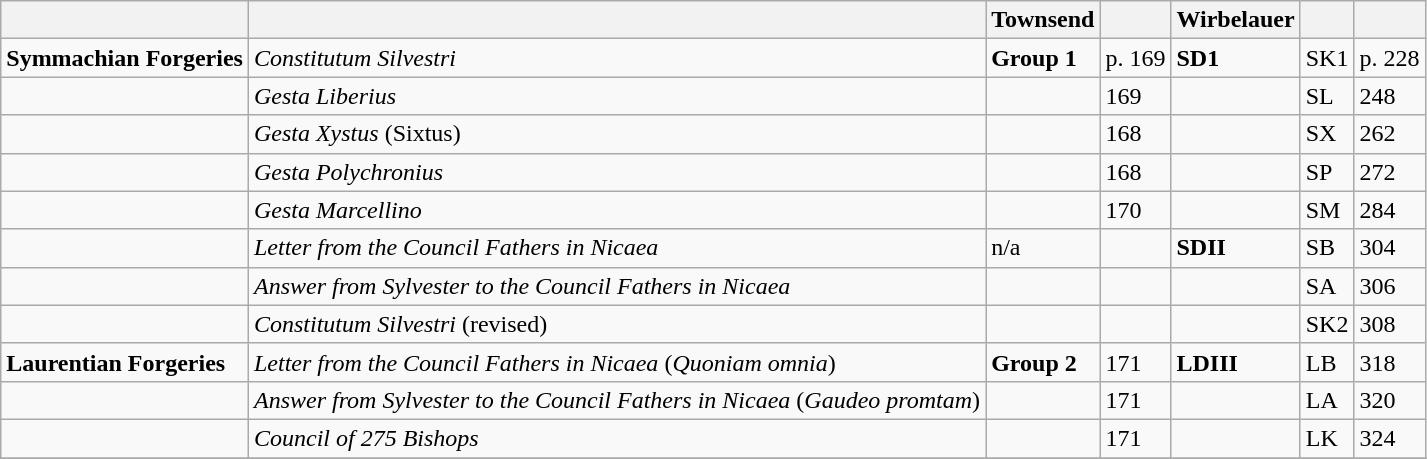<table class="wikitable">
<tr>
<th></th>
<th></th>
<th><strong>Townsend</strong></th>
<th></th>
<th><strong>Wirbelauer</strong></th>
<th></th>
<th></th>
</tr>
<tr>
<td><strong>Symmachian Forgeries</strong></td>
<td><em>Constitutum Silvestri</em></td>
<td><strong>Group 1</strong></td>
<td>p. 169</td>
<td><strong>SD1</strong></td>
<td>SK1</td>
<td>p. 228</td>
</tr>
<tr>
<td></td>
<td><em>Gesta Liberius</em></td>
<td></td>
<td>169</td>
<td></td>
<td>SL</td>
<td>248</td>
</tr>
<tr>
<td></td>
<td><em>Gesta Xystus</em> (Sixtus)</td>
<td></td>
<td>168</td>
<td></td>
<td>SX</td>
<td>262</td>
</tr>
<tr>
<td></td>
<td><em>Gesta Polychronius</em></td>
<td></td>
<td>168</td>
<td></td>
<td>SP</td>
<td>272</td>
</tr>
<tr>
<td></td>
<td><em>Gesta Marcellino</em></td>
<td></td>
<td>170</td>
<td></td>
<td>SM</td>
<td>284</td>
</tr>
<tr>
<td></td>
<td><em>Letter from the Council Fathers in Nicaea</em></td>
<td>n/a</td>
<td></td>
<td><strong>SDII</strong></td>
<td>SB</td>
<td>304</td>
</tr>
<tr>
<td></td>
<td><em>Answer from Sylvester to the Council Fathers in Nicaea</em></td>
<td></td>
<td></td>
<td></td>
<td>SA</td>
<td>306</td>
</tr>
<tr>
<td></td>
<td><em>Constitutum Silvestri</em> (revised)</td>
<td></td>
<td></td>
<td></td>
<td>SK2</td>
<td>308</td>
</tr>
<tr>
<td><strong>Laurentian Forgeries</strong></td>
<td><em>Letter from the Council Fathers in Nicaea</em> (<em>Quoniam omnia</em>)</td>
<td><strong>Group 2</strong></td>
<td>171</td>
<td><strong>LDIII</strong></td>
<td>LB</td>
<td>318</td>
</tr>
<tr>
<td></td>
<td><em>Answer from Sylvester to the Council Fathers in Nicaea</em> (<em>Gaudeo promtam</em>)</td>
<td></td>
<td>171</td>
<td></td>
<td>LA</td>
<td>320</td>
</tr>
<tr>
<td></td>
<td><em>Council of 275 Bishops</em></td>
<td></td>
<td>171</td>
<td></td>
<td>LK</td>
<td>324</td>
</tr>
<tr>
</tr>
</table>
